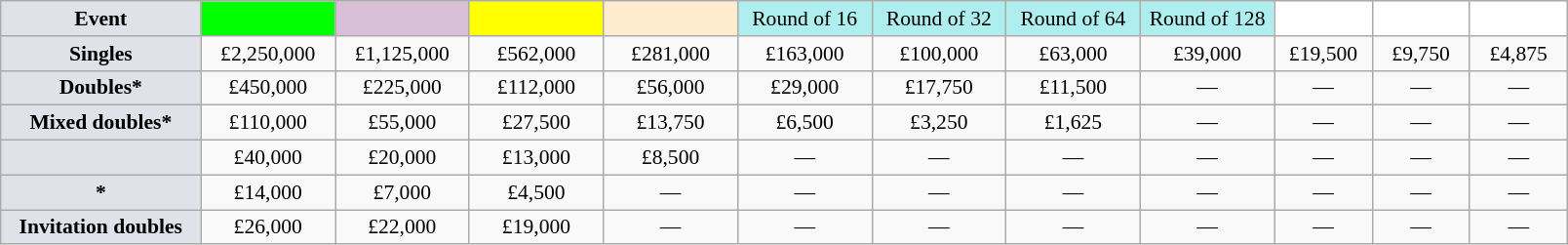<table class=wikitable style="font-size:90%;text-align:center">
<tr>
<td style="width:130px; background:#dfe2e9;"><strong>Event</strong></td>
<td style="width:85px; background:lime;"><strong></strong></td>
<td style="width:85px; background:thistle;"></td>
<td style="width:85px; background:#ff0;"></td>
<td style="width:85px; background:#ffebcd;"></td>
<td style="width:85px; background:#afeeee;">Round of 16</td>
<td style="width:85px; background:#afeeee;">Round of 32</td>
<td style="width:85px; background:#afeeee;">Round of 64</td>
<td style="width:85px; background:#afeeee;">Round of 128</td>
<td style="width:60px; background:#ffffff;"></td>
<td style="width:60px; background:#ffffff;"></td>
<td style="width:60px; background:#ffffff;"></td>
</tr>
<tr>
<td style="background:#dfe2e9;"><strong>Singles</strong></td>
<td>£2,250,000</td>
<td>£1,125,000</td>
<td>£562,000</td>
<td>£281,000</td>
<td>£163,000</td>
<td>£100,000</td>
<td>£63,000</td>
<td>£39,000</td>
<td>£19,500</td>
<td>£9,750</td>
<td>£4,875</td>
</tr>
<tr>
<td style="background:#dfe2e9;"><strong>Doubles*</strong></td>
<td>£450,000</td>
<td>£225,000</td>
<td>£112,000</td>
<td>£56,000</td>
<td>£29,000</td>
<td>£17,750</td>
<td>£11,500</td>
<td>—</td>
<td>—</td>
<td>—</td>
<td>—</td>
</tr>
<tr>
<td style="background:#dfe2e9;"><strong>Mixed doubles*</strong></td>
<td>£110,000</td>
<td>£55,000</td>
<td>£27,500</td>
<td>£13,750</td>
<td>£6,500</td>
<td>£3,250</td>
<td>£1,625</td>
<td>—</td>
<td>—</td>
<td>—</td>
<td>—</td>
</tr>
<tr>
<td style="background:#dfe2e9;"><strong></strong></td>
<td>£40,000</td>
<td>£20,000</td>
<td>£13,000</td>
<td>£8,500</td>
<td>—</td>
<td>—</td>
<td>—</td>
<td>—</td>
<td>—</td>
<td>—</td>
<td>—</td>
</tr>
<tr>
<td style="background:#dfe2e9;"><strong>*</strong></td>
<td>£14,000</td>
<td>£7,000</td>
<td>£4,500</td>
<td>—</td>
<td>—</td>
<td>—</td>
<td>—</td>
<td>—</td>
<td>—</td>
<td>—</td>
<td>—</td>
</tr>
<tr>
<td style="background:#dfe2e9;"><strong>Invitation doubles</strong></td>
<td>£26,000</td>
<td>£22,000</td>
<td>£19,000</td>
<td>—</td>
<td>—</td>
<td>—</td>
<td>—</td>
<td>—</td>
<td>—</td>
<td>—</td>
<td>—</td>
</tr>
</table>
